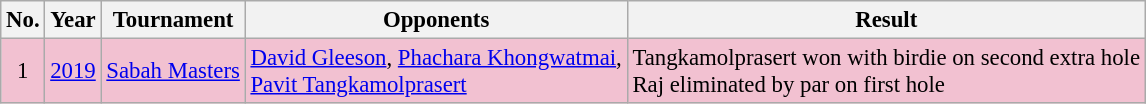<table class="wikitable" style="font-size:95%;">
<tr>
<th>No.</th>
<th>Year</th>
<th>Tournament</th>
<th>Opponents</th>
<th>Result</th>
</tr>
<tr style="background:#F2C1D1;">
<td align=center>1</td>
<td><a href='#'>2019</a></td>
<td><a href='#'>Sabah Masters</a></td>
<td> <a href='#'>David Gleeson</a>,  <a href='#'>Phachara Khongwatmai</a>,<br> <a href='#'>Pavit Tangkamolprasert</a></td>
<td>Tangkamolprasert won with birdie on second extra hole<br>Raj eliminated by par on first hole</td>
</tr>
</table>
